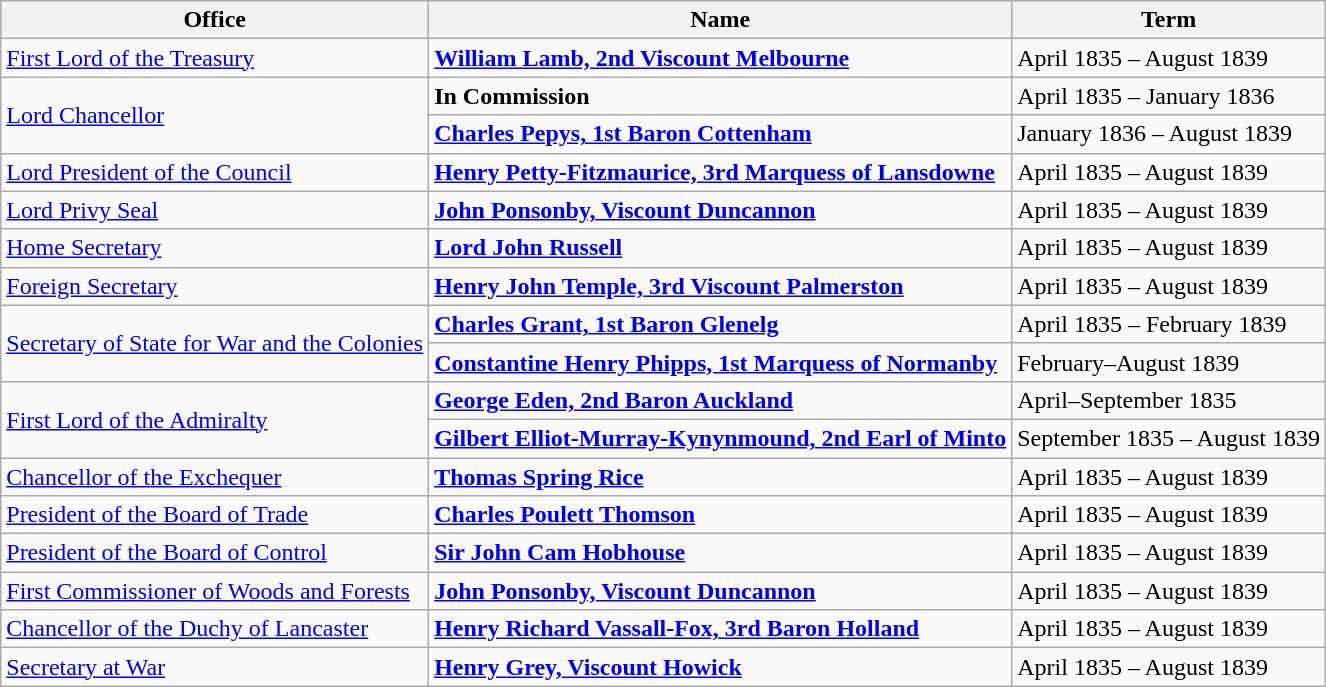<table class=wikitable>
<tr>
<th>Office</th>
<th>Name</th>
<th>Term</th>
</tr>
<tr>
<td align="left"><a href='#'>First Lord of the Treasury</a></td>
<td align="left"><strong><a href='#'>William Lamb, 2nd Viscount Melbourne</a></strong></td>
<td align="left">April 1835 – August 1839</td>
</tr>
<tr>
<td rowspan=2><a href='#'>Lord Chancellor</a></td>
<td><strong>In Commission</strong></td>
<td>April 1835 – January 1836</td>
</tr>
<tr>
<td><strong><a href='#'>Charles Pepys, 1st Baron Cottenham</a></strong></td>
<td>January 1836 – August 1839</td>
</tr>
<tr>
<td align="left"><a href='#'>Lord President of the Council</a></td>
<td align="left"><strong><a href='#'>Henry Petty-Fitzmaurice, 3rd Marquess of Lansdowne</a></strong></td>
<td align="left">April 1835 – August 1839</td>
</tr>
<tr>
<td><a href='#'>Lord Privy Seal</a></td>
<td><strong><a href='#'>John Ponsonby, Viscount Duncannon</a></strong></td>
<td>April 1835 – August 1839</td>
</tr>
<tr>
<td><a href='#'>Home Secretary</a></td>
<td><strong><a href='#'>Lord John Russell</a></strong></td>
<td>April 1835 – August 1839</td>
</tr>
<tr>
<td><a href='#'>Foreign Secretary</a></td>
<td><strong><a href='#'>Henry John Temple, 3rd Viscount Palmerston</a></strong></td>
<td>April 1835 – August 1839</td>
</tr>
<tr>
<td rowspan=2><a href='#'>Secretary of State for War and the Colonies</a></td>
<td><strong><a href='#'>Charles Grant, 1st Baron Glenelg</a></strong></td>
<td>April 1835 – February 1839</td>
</tr>
<tr>
<td><strong><a href='#'>Constantine Henry Phipps, 1st Marquess of Normanby</a></strong></td>
<td>February–August 1839</td>
</tr>
<tr>
<td rowspan=2><a href='#'>First Lord of the Admiralty</a></td>
<td><strong><a href='#'>George Eden, 2nd Baron Auckland</a></strong></td>
<td>April–September 1835</td>
</tr>
<tr>
<td><strong><a href='#'>Gilbert Elliot-Murray-Kynynmound, 2nd Earl of Minto</a></strong></td>
<td>September 1835 – August 1839</td>
</tr>
<tr>
<td><a href='#'>Chancellor of the Exchequer</a></td>
<td><strong><a href='#'>Thomas Spring Rice</a></strong></td>
<td>April 1835 – August 1839</td>
</tr>
<tr>
<td><a href='#'>President of the Board of Trade</a></td>
<td><strong><a href='#'>Charles Poulett Thomson</a></strong></td>
<td>April 1835 – August 1839</td>
</tr>
<tr>
<td><a href='#'>President of the Board of Control</a></td>
<td><strong><a href='#'>Sir John Cam Hobhouse</a></strong></td>
<td>April 1835 – August 1839</td>
</tr>
<tr>
<td><a href='#'>First Commissioner of Woods and Forests</a></td>
<td><strong><a href='#'>John Ponsonby, Viscount Duncannon</a></strong></td>
<td>April 1835 – August 1839</td>
</tr>
<tr>
<td><a href='#'>Chancellor of the Duchy of Lancaster</a></td>
<td><strong><a href='#'>Henry Richard Vassall-Fox, 3rd Baron Holland</a></strong></td>
<td>April 1835 – August 1839</td>
</tr>
<tr>
<td><a href='#'>Secretary at War</a></td>
<td><strong><a href='#'>Henry Grey, Viscount Howick</a></strong></td>
<td>April 1835 – August 1839</td>
</tr>
</table>
